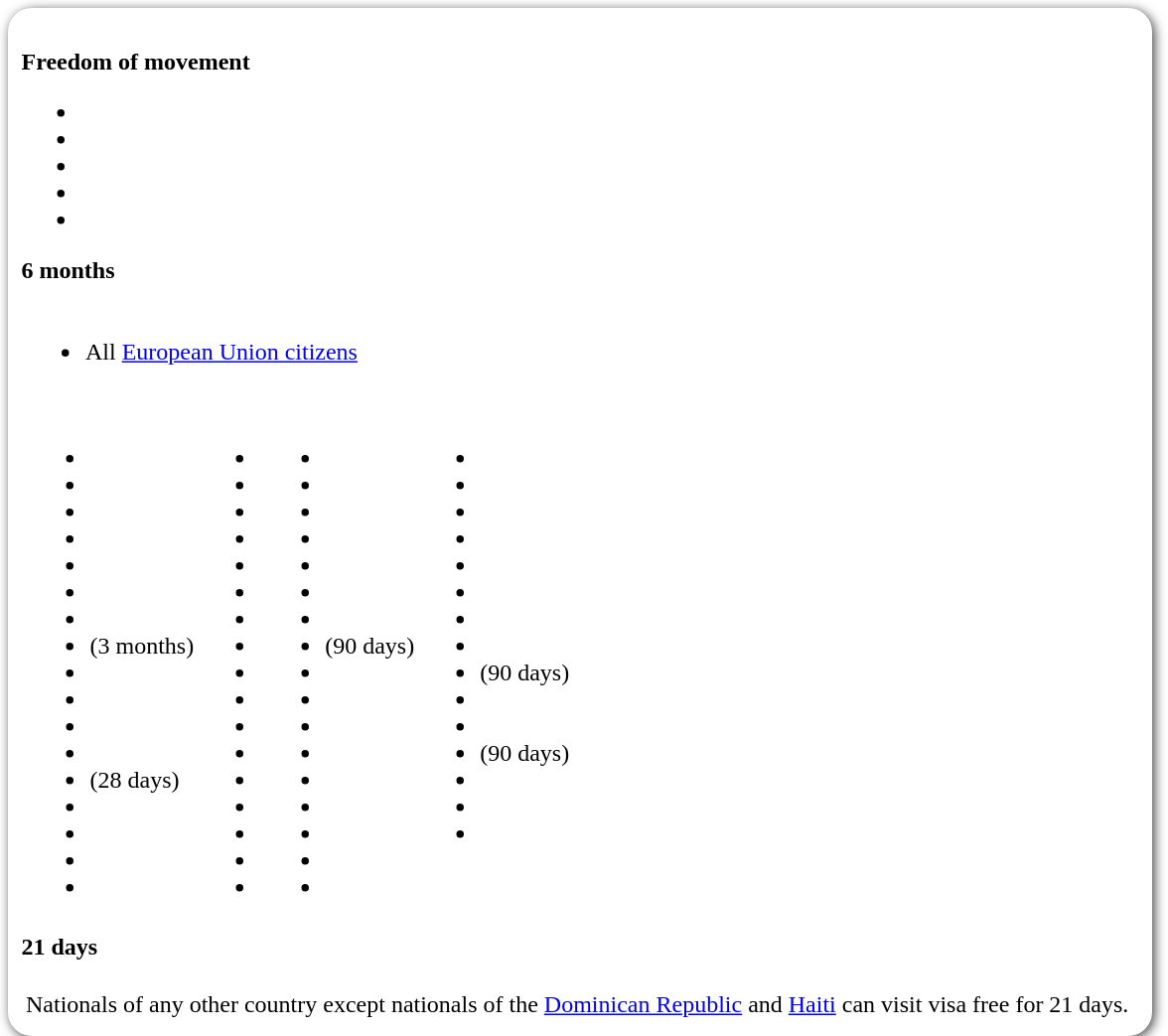<table style=" border-radius:1em; box-shadow: 0.1em 0.1em 0.5em rgba(0,0,0,0.75); background-color: white; border: 1px solid white; padding: 5px;">
<tr style="vertical-align:top;">
<td><br><strong>Freedom of movement</strong><ul><li></li><li></li><li></li><li></li><li></li></ul><strong>6 months</strong><table>
<tr>
<td><br><ul><li> All <a href='#'>European Union citizens</a></li></ul><table>
<tr>
<td><br><ul><li></li><li></li><li></li><li></li><li></li><li></li><li></li><li> (3 months)</li><li></li><li></li><li></li><li></li><li> (28 days)</li><li></li><li></li><li></li><li></li></ul></td>
<td valign=top><br><ul><li></li><li></li><li></li><li></li><li></li><li></li><li></li><li></li><li></li><li></li><li></li><li></li><li></li><li></li><li></li><li></li><li></li></ul></td>
<td valign=top><br><ul><li></li><li></li><li></li><li></li><li></li><li></li><li></li><li> (90 days)</li><li></li><li></li><li></li><li></li><li></li><li></li><li></li><li></li><li></li></ul></td>
<td valign=top><br><ul><li></li><li></li><li></li><li></li><li></li><li></li><li></li><li></li><li> (90 days)</li><li></li><li></li><li> (90 days)</li><li></li><li></li><li></li></ul></td>
<td></td>
</tr>
</table>
</td>
</tr>
</table>
<strong>21 days</strong><table>
<tr>
<td><br>Nationals of any other country except nationals of the <a href='#'>Dominican Republic</a> and <a href='#'>Haiti</a> can visit visa free for 21 days.
<br></td>
<td></td>
</tr>
</table>
</td>
</tr>
</table>
